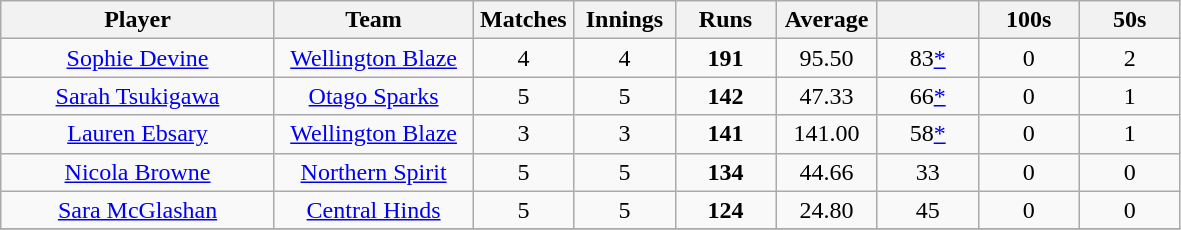<table class="wikitable" style="text-align:center;">
<tr>
<th width=175>Player</th>
<th width=125>Team</th>
<th width=60>Matches</th>
<th width=60>Innings</th>
<th width=60>Runs</th>
<th width=60>Average</th>
<th width=60></th>
<th width=60>100s</th>
<th width=60>50s</th>
</tr>
<tr>
<td><a href='#'>Sophie Devine</a></td>
<td><a href='#'>Wellington Blaze</a></td>
<td>4</td>
<td>4</td>
<td><strong>191</strong></td>
<td>95.50</td>
<td>83<a href='#'>*</a></td>
<td>0</td>
<td>2</td>
</tr>
<tr>
<td><a href='#'>Sarah Tsukigawa</a></td>
<td><a href='#'>Otago Sparks</a></td>
<td>5</td>
<td>5</td>
<td><strong>142</strong></td>
<td>47.33</td>
<td>66<a href='#'>*</a></td>
<td>0</td>
<td>1</td>
</tr>
<tr>
<td><a href='#'>Lauren Ebsary</a></td>
<td><a href='#'>Wellington Blaze</a></td>
<td>3</td>
<td>3</td>
<td><strong>141</strong></td>
<td>141.00</td>
<td>58<a href='#'>*</a></td>
<td>0</td>
<td>1</td>
</tr>
<tr>
<td><a href='#'>Nicola Browne</a></td>
<td><a href='#'>Northern Spirit</a></td>
<td>5</td>
<td>5</td>
<td><strong>134</strong></td>
<td>44.66</td>
<td>33</td>
<td>0</td>
<td>0</td>
</tr>
<tr>
<td><a href='#'>Sara McGlashan</a></td>
<td><a href='#'>Central Hinds</a></td>
<td>5</td>
<td>5</td>
<td><strong>124</strong></td>
<td>24.80</td>
<td>45</td>
<td>0</td>
<td>0</td>
</tr>
<tr>
</tr>
</table>
